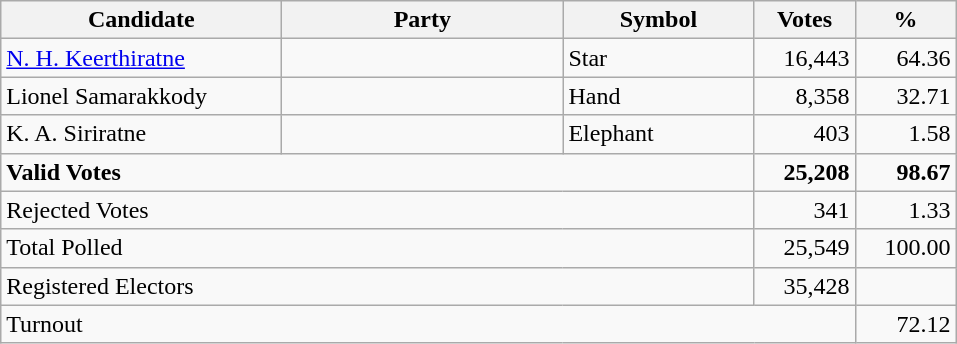<table class="wikitable" border="1" style="text-align:right;">
<tr>
<th align=left width="180">Candidate</th>
<th align=left width="180">Party</th>
<th align=left width="120">Symbol</th>
<th align=left width="60">Votes</th>
<th align=left width="60">%</th>
</tr>
<tr>
<td align=left><a href='#'>N. H. Keerthiratne</a></td>
<td align=left></td>
<td align=left>Star</td>
<td align=right>16,443</td>
<td align=right>64.36</td>
</tr>
<tr>
<td align=left>Lionel Samarakkody</td>
<td align=left></td>
<td align=left>Hand</td>
<td align=right>8,358</td>
<td align=right>32.71</td>
</tr>
<tr>
<td align=left>K. A. Siriratne</td>
<td align=left></td>
<td align=left>Elephant</td>
<td align=right>403</td>
<td align=right>1.58</td>
</tr>
<tr>
<td align=left colspan=3><strong>Valid Votes</strong></td>
<td align=right><strong>25,208 </strong></td>
<td align=right><strong>98.67</strong></td>
</tr>
<tr>
<td align=left colspan=3>Rejected Votes</td>
<td align=right>341</td>
<td align=right>1.33</td>
</tr>
<tr>
<td align=left colspan=3>Total Polled</td>
<td align=right>25,549</td>
<td align=right>100.00</td>
</tr>
<tr>
<td align=left colspan=3>Registered Electors</td>
<td align=right>35,428</td>
<td></td>
</tr>
<tr>
<td align=left colspan=4>Turnout</td>
<td align=right>72.12</td>
</tr>
</table>
